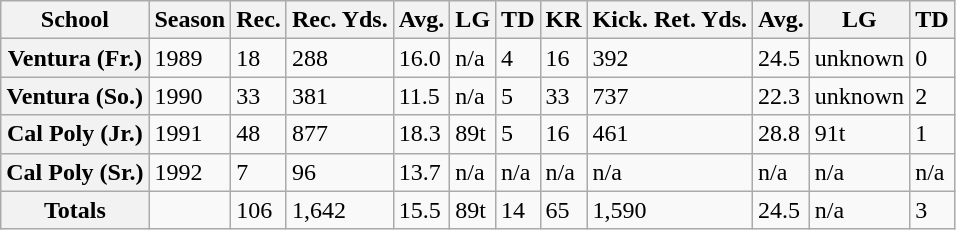<table class="wikitable">
<tr>
<th>School</th>
<th>Season</th>
<th>Rec.</th>
<th>Rec. Yds.</th>
<th>Avg.</th>
<th>LG</th>
<th>TD</th>
<th>KR</th>
<th>Kick. Ret. Yds.</th>
<th>Avg.</th>
<th>LG</th>
<th>TD</th>
</tr>
<tr>
<th>Ventura (Fr.)</th>
<td>1989</td>
<td>18</td>
<td>288</td>
<td>16.0</td>
<td>n/a</td>
<td>4</td>
<td>16</td>
<td>392</td>
<td>24.5</td>
<td>unknown</td>
<td>0</td>
</tr>
<tr>
<th>Ventura (So.)</th>
<td>1990</td>
<td>33</td>
<td>381</td>
<td>11.5</td>
<td>n/a</td>
<td>5</td>
<td>33</td>
<td>737</td>
<td>22.3</td>
<td>unknown</td>
<td>2</td>
</tr>
<tr>
<th>Cal Poly (Jr.)</th>
<td>1991</td>
<td>48</td>
<td>877</td>
<td>18.3</td>
<td>89t</td>
<td>5</td>
<td>16</td>
<td>461</td>
<td>28.8</td>
<td>91t</td>
<td>1</td>
</tr>
<tr>
<th>Cal Poly (Sr.)</th>
<td>1992</td>
<td>7</td>
<td>96</td>
<td>13.7</td>
<td>n/a</td>
<td>n/a</td>
<td>n/a</td>
<td>n/a</td>
<td>n/a</td>
<td>n/a</td>
<td>n/a</td>
</tr>
<tr>
<th>Totals</th>
<td></td>
<td>106</td>
<td>1,642</td>
<td>15.5</td>
<td>89t</td>
<td>14</td>
<td>65</td>
<td>1,590</td>
<td>24.5</td>
<td>n/a</td>
<td>3</td>
</tr>
</table>
